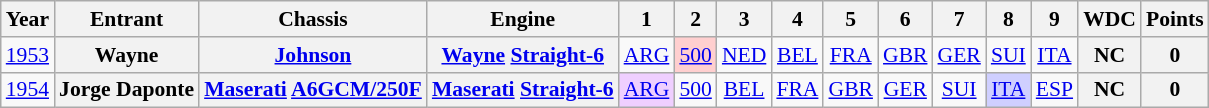<table class="wikitable" style="text-align:center; font-size:90%">
<tr>
<th>Year</th>
<th>Entrant</th>
<th>Chassis</th>
<th>Engine</th>
<th>1</th>
<th>2</th>
<th>3</th>
<th>4</th>
<th>5</th>
<th>6</th>
<th>7</th>
<th>8</th>
<th>9</th>
<th>WDC</th>
<th>Points</th>
</tr>
<tr>
<td><a href='#'>1953</a></td>
<th>Wayne</th>
<th><a href='#'>Johnson</a></th>
<th><a href='#'>Wayne</a> <a href='#'>Straight-6</a></th>
<td><a href='#'>ARG</a></td>
<td style="background:#FFCFCF;"><a href='#'>500</a><br></td>
<td><a href='#'>NED</a></td>
<td><a href='#'>BEL</a></td>
<td><a href='#'>FRA</a></td>
<td><a href='#'>GBR</a></td>
<td><a href='#'>GER</a></td>
<td><a href='#'>SUI</a></td>
<td><a href='#'>ITA</a></td>
<th>NC</th>
<th>0</th>
</tr>
<tr>
<td><a href='#'>1954</a></td>
<th>Jorge Daponte</th>
<th><a href='#'>Maserati</a> <a href='#'>A6GCM/250F</a></th>
<th><a href='#'>Maserati</a> <a href='#'>Straight-6</a></th>
<td style="background:#EFCFFF;"><a href='#'>ARG</a><br></td>
<td><a href='#'>500</a></td>
<td><a href='#'>BEL</a></td>
<td><a href='#'>FRA</a></td>
<td><a href='#'>GBR</a></td>
<td><a href='#'>GER</a></td>
<td><a href='#'>SUI</a></td>
<td style="background:#CFCFFF;"><a href='#'>ITA</a><br></td>
<td><a href='#'>ESP</a></td>
<th>NC</th>
<th>0</th>
</tr>
</table>
